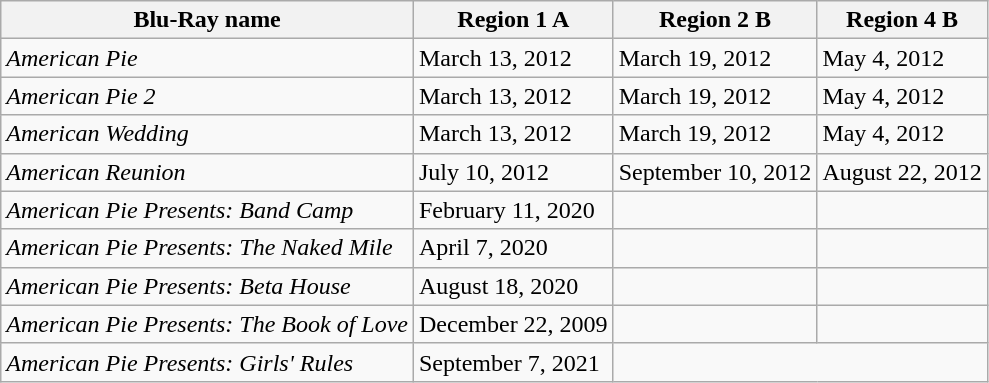<table class="wikitable sortable">
<tr>
<th>Blu-Ray name</th>
<th>Region 1 A</th>
<th>Region 2 B</th>
<th>Region 4 B</th>
</tr>
<tr>
<td><em>American Pie</em></td>
<td>March 13, 2012</td>
<td>March 19, 2012</td>
<td>May 4, 2012</td>
</tr>
<tr>
<td><em>American Pie 2</em></td>
<td>March 13, 2012</td>
<td>March 19, 2012</td>
<td>May 4, 2012</td>
</tr>
<tr>
<td><em>American Wedding</em></td>
<td>March 13, 2012</td>
<td>March 19, 2012</td>
<td>May 4, 2012</td>
</tr>
<tr>
<td><em>American Reunion</em></td>
<td>July 10, 2012</td>
<td>September 10, 2012</td>
<td>August 22, 2012</td>
</tr>
<tr>
<td><em>American Pie Presents: Band Camp</em></td>
<td>February 11, 2020</td>
<td></td>
<td></td>
</tr>
<tr>
<td><em>American Pie Presents: The Naked Mile</em></td>
<td>April 7, 2020</td>
<td></td>
<td></td>
</tr>
<tr>
<td><em>American Pie Presents: Beta House</em></td>
<td>August 18, 2020</td>
<td></td>
<td></td>
</tr>
<tr>
<td><em>American Pie Presents: The Book of Love</em></td>
<td>December 22, 2009</td>
<td></td>
<td></td>
</tr>
<tr>
<td><em>American Pie Presents:</em> <em>Girls' Rules</em></td>
<td>September 7, 2021</td>
</tr>
</table>
